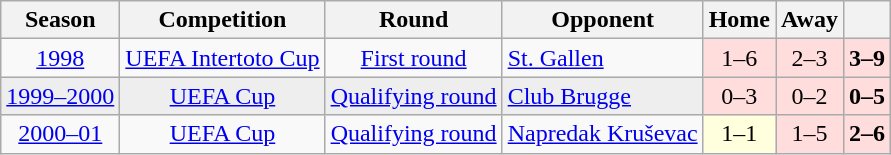<table class="wikitable collapsible collapsed">
<tr>
<th>Season</th>
<th>Competition</th>
<th>Round</th>
<th>Opponent</th>
<th>Home</th>
<th>Away</th>
<th></th>
</tr>
<tr align=center>
<td><a href='#'>1998</a></td>
<td><a href='#'>UEFA Intertoto Cup</a></td>
<td><a href='#'>First round</a></td>
<td align=left> <a href='#'>St. Gallen</a></td>
<td bgcolor=#ffdddd>1–6</td>
<td bgcolor=#ffdddd>2–3</td>
<td bgcolor=#ffdddd><strong>3–9</strong></td>
</tr>
<tr bgcolor=#EEEEEE align=center>
<td><a href='#'>1999–2000</a></td>
<td><a href='#'>UEFA Cup</a></td>
<td><a href='#'>Qualifying round</a></td>
<td align=left> <a href='#'>Club Brugge</a></td>
<td bgcolor=#ffdddd>0–3</td>
<td bgcolor=#ffdddd>0–2</td>
<td bgcolor=#ffdddd><strong>0–5</strong></td>
</tr>
<tr align=center>
<td><a href='#'>2000–01</a></td>
<td><a href='#'>UEFA Cup</a></td>
<td><a href='#'>Qualifying round</a></td>
<td align=left> <a href='#'>Napredak Kruševac</a></td>
<td bgcolor=#ffffdd>1–1</td>
<td bgcolor=#ffdddd>1–5</td>
<td bgcolor=#ffdddd><strong>2–6</strong></td>
</tr>
</table>
